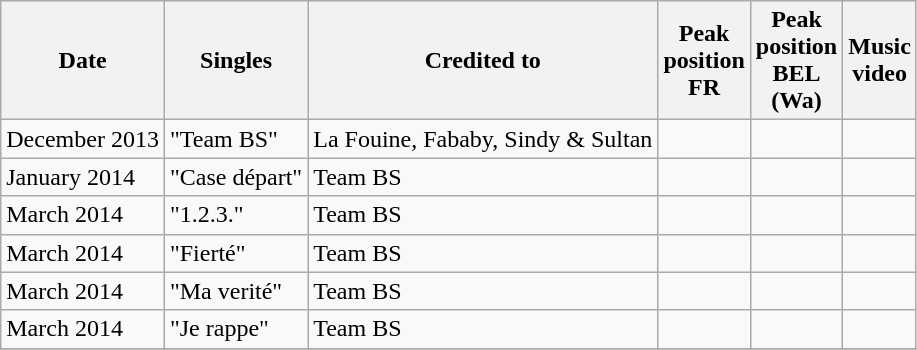<table class="wikitable">
<tr>
<th>Date</th>
<th><strong>Singles</strong></th>
<th><strong>Credited to </strong></th>
<th>Peak<br> position<br> FR <br></th>
<th>Peak<br> position<br> BEL <br>(Wa) <br></th>
<th>Music <br>video</th>
</tr>
<tr>
<td>December 2013</td>
<td>"Team BS"</td>
<td>La Fouine, Fababy, Sindy & Sultan</td>
<td></td>
<td></td>
<td></td>
</tr>
<tr>
<td>January 2014</td>
<td>"Case départ"</td>
<td>Team BS</td>
<td></td>
<td></td>
<td></td>
</tr>
<tr>
<td>March 2014</td>
<td>"1.2.3."</td>
<td>Team BS</td>
<td></td>
<td></td>
<td></td>
</tr>
<tr>
<td>March 2014</td>
<td>"Fierté"</td>
<td>Team BS</td>
<td></td>
<td></td>
<td></td>
</tr>
<tr>
<td>March 2014</td>
<td>"Ma verité"</td>
<td>Team BS</td>
<td></td>
<td></td>
<td></td>
</tr>
<tr>
<td>March 2014</td>
<td>"Je rappe"</td>
<td>Team BS</td>
<td></td>
<td></td>
<td></td>
</tr>
<tr>
</tr>
</table>
